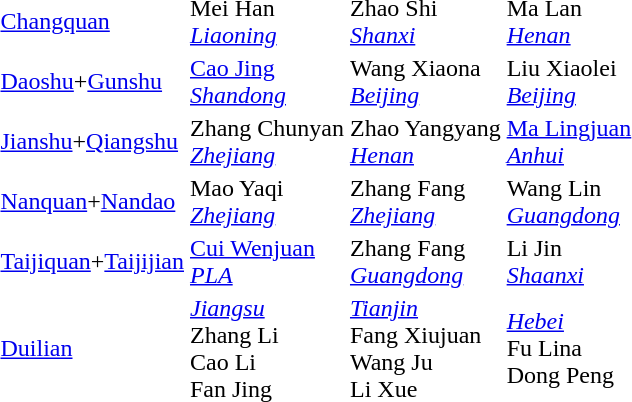<table>
<tr>
<td><a href='#'>Changquan</a></td>
<td>Mei Han<br><em><a href='#'>Liaoning</a></em></td>
<td>Zhao Shi<br><em><a href='#'>Shanxi</a></em></td>
<td>Ma Lan<br><em><a href='#'>Henan</a></em></td>
</tr>
<tr>
<td><a href='#'>Daoshu</a>+<a href='#'>Gunshu</a></td>
<td><a href='#'>Cao Jing</a><br><em><a href='#'>Shandong</a></em></td>
<td>Wang Xiaona<br><em><a href='#'>Beijing</a></em></td>
<td>Liu Xiaolei<br><em><a href='#'>Beijing</a></em></td>
</tr>
<tr>
<td><a href='#'>Jianshu</a>+<a href='#'>Qiangshu</a></td>
<td>Zhang Chunyan<br><em><a href='#'>Zhejiang</a></em></td>
<td>Zhao Yangyang<br><em><a href='#'>Henan</a></em></td>
<td><a href='#'>Ma Lingjuan</a><br><em><a href='#'>Anhui</a></em></td>
</tr>
<tr>
<td><a href='#'>Nanquan</a>+<a href='#'>Nandao</a></td>
<td>Mao Yaqi<br><em><a href='#'>Zhejiang</a></em></td>
<td>Zhang Fang<br><em><a href='#'>Zhejiang</a></em></td>
<td>Wang Lin<br><em><a href='#'>Guangdong</a></em></td>
</tr>
<tr>
<td><a href='#'>Taijiquan</a>+<a href='#'>Taijijian</a></td>
<td><a href='#'>Cui Wenjuan</a><br><em><a href='#'>PLA</a></em></td>
<td>Zhang Fang<br><em><a href='#'>Guangdong</a></em></td>
<td>Li Jin<br><em><a href='#'>Shaanxi</a></em></td>
</tr>
<tr>
<td><a href='#'>Duilian</a></td>
<td><em><a href='#'>Jiangsu</a></em><br>Zhang Li<br>Cao Li<br>Fan Jing</td>
<td><em><a href='#'>Tianjin</a></em><br>Fang Xiujuan<br>Wang Ju<br>Li Xue</td>
<td><em><a href='#'>Hebei</a></em><br>Fu Lina<br>Dong Peng</td>
</tr>
</table>
